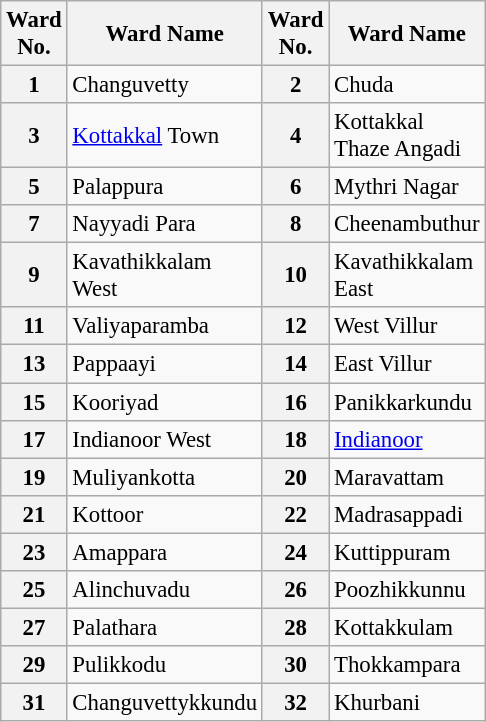<table class="wikitable sortable" style="margin: 1em 1em 1em 0; background: #f9f9f9; font-size: 95%;">
<tr>
<th width="20px">Ward No.</th>
<th width="75px">Ward Name</th>
<th width="20px">Ward No.</th>
<th width="75px">Ward Name</th>
</tr>
<tr>
<th>1</th>
<td>Changuvetty</td>
<th>2</th>
<td>Chuda</td>
</tr>
<tr>
<th>3</th>
<td><a href='#'>Kottakkal</a> Town</td>
<th>4</th>
<td>Kottakkal Thaze Angadi</td>
</tr>
<tr>
<th>5</th>
<td>Palappura</td>
<th>6</th>
<td>Mythri Nagar</td>
</tr>
<tr>
<th>7</th>
<td>Nayyadi Para</td>
<th>8</th>
<td>Cheenambuthur</td>
</tr>
<tr>
<th>9</th>
<td>Kavathikkalam West</td>
<th>10</th>
<td>Kavathikkalam East</td>
</tr>
<tr>
<th>11</th>
<td>Valiyaparamba</td>
<th>12</th>
<td>West Villur</td>
</tr>
<tr>
<th>13</th>
<td>Pappaayi</td>
<th>14</th>
<td>East Villur</td>
</tr>
<tr>
<th>15</th>
<td>Kooriyad</td>
<th>16</th>
<td>Panikkarkundu</td>
</tr>
<tr>
<th>17</th>
<td>Indianoor West</td>
<th>18</th>
<td><a href='#'>Indianoor</a></td>
</tr>
<tr>
<th>19</th>
<td>Muliyankotta</td>
<th>20</th>
<td>Maravattam</td>
</tr>
<tr>
<th>21</th>
<td>Kottoor</td>
<th>22</th>
<td>Madrasappadi</td>
</tr>
<tr>
<th>23</th>
<td>Amappara</td>
<th>24</th>
<td>Kuttippuram</td>
</tr>
<tr>
<th>25</th>
<td>Alinchuvadu</td>
<th>26</th>
<td>Poozhikkunnu</td>
</tr>
<tr>
<th>27</th>
<td>Palathara</td>
<th>28</th>
<td>Kottakkulam</td>
</tr>
<tr>
<th>29</th>
<td>Pulikkodu</td>
<th>30</th>
<td>Thokkampara</td>
</tr>
<tr>
<th>31</th>
<td>Changuvettykkundu</td>
<th>32</th>
<td>Khurbani</td>
</tr>
</table>
